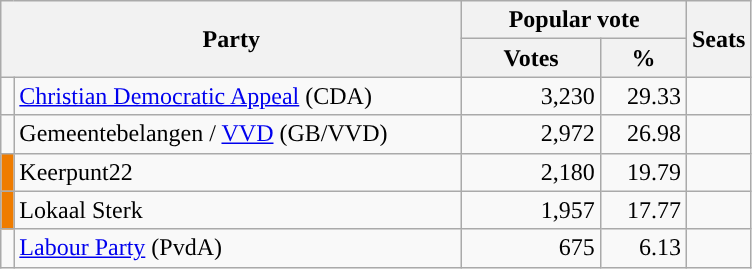<table class="wikitable" style="text-align:right; margin-bottom:0">
<tr>
<th rowspan="2" colspan="2" width="300">Party</th>
<th colspan="2">Popular vote</th>
<th rowspan="2">Seats</th>
</tr>
<tr>
<th width="85">Votes</th>
<th width="50">%</th>
</tr>
<tr>
<td style="color:inherit;background:"></td>
<td align="left"><a href='#'>Christian Democratic Appeal</a> (CDA)</td>
<td>3,230</td>
<td>29.33</td>
<td></td>
</tr>
<tr>
<td style="color:inherit;background:"></td>
<td align="left">Gemeentebelangen / <a href='#'>VVD</a> (GB/VVD)</td>
<td>2,972</td>
<td>26.98</td>
<td></td>
</tr>
<tr>
<td style="color:inherit;background:#ef7c00"></td>
<td align="left">Keerpunt22</td>
<td>2,180</td>
<td>19.79</td>
<td></td>
</tr>
<tr>
<td style="color:inherit;background:#ef7c00"></td>
<td align="left">Lokaal Sterk</td>
<td>1,957</td>
<td>17.77</td>
<td></td>
</tr>
<tr>
<td style="color:inherit;background:"></td>
<td align="left"><a href='#'>Labour Party</a> (PvdA)</td>
<td>675</td>
<td>6.13</td>
<td></td>
</tr>
</table>
